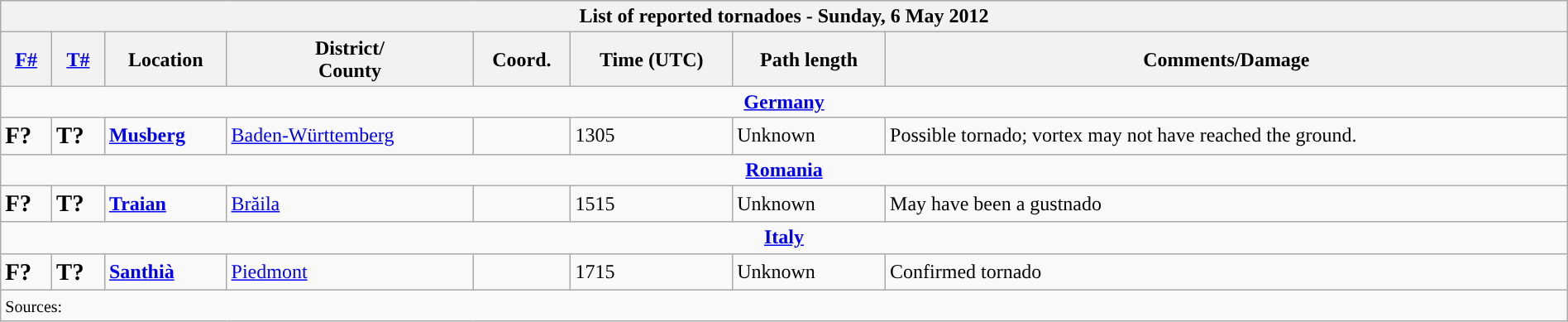<table class="wikitable collapsible" width="100%">
<tr>
<th colspan="8">List of reported tornadoes - Sunday, 6 May 2012</th>
</tr>
<tr>
<th><a href='#'>F#</a></th>
<th><a href='#'>T#</a></th>
<th>Location</th>
<th>District/<br>County</th>
<th>Coord.</th>
<th>Time (UTC)</th>
<th>Path length</th>
<th>Comments/Damage</th>
</tr>
<tr>
<td colspan="8" align=center><strong><a href='#'>Germany</a></strong></td>
</tr>
<tr>
<td><big><strong>F?</strong></big></td>
<td><big><strong>T?</strong></big></td>
<td><strong><a href='#'>Musberg</a></strong></td>
<td><a href='#'>Baden-Württemberg</a></td>
<td></td>
<td>1305</td>
<td>Unknown</td>
<td>Possible tornado; vortex may not have reached the ground.</td>
</tr>
<tr>
<td colspan="8" align=center><strong><a href='#'>Romania</a></strong></td>
</tr>
<tr>
<td><big><strong>F?</strong></big></td>
<td><big><strong>T?</strong></big></td>
<td><strong><a href='#'>Traian</a></strong></td>
<td><a href='#'>Brăila</a></td>
<td></td>
<td>1515</td>
<td>Unknown</td>
<td>May have been a gustnado</td>
</tr>
<tr>
<td colspan="8" align=center><strong><a href='#'>Italy</a></strong></td>
</tr>
<tr>
<td><big><strong>F?</strong></big></td>
<td><big><strong>T?</strong></big></td>
<td><strong><a href='#'>Santhià</a></strong></td>
<td><a href='#'>Piedmont</a></td>
<td></td>
<td>1715</td>
<td>Unknown</td>
<td>Confirmed tornado</td>
</tr>
<tr>
<td colspan="8"><small>Sources:  </small></td>
</tr>
</table>
